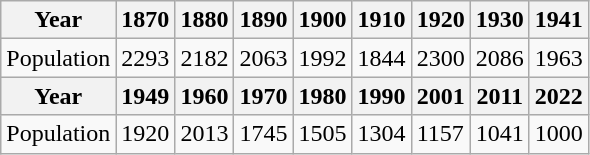<table class="wikitable">
<tr>
<th>Year</th>
<th>1870</th>
<th>1880</th>
<th>1890</th>
<th>1900</th>
<th>1910</th>
<th>1920</th>
<th>1930</th>
<th>1941</th>
</tr>
<tr>
<td>Population</td>
<td>2293</td>
<td>2182</td>
<td>2063</td>
<td>1992</td>
<td>1844</td>
<td>2300</td>
<td>2086</td>
<td>1963</td>
</tr>
<tr>
<th>Year</th>
<th>1949</th>
<th>1960</th>
<th>1970</th>
<th>1980</th>
<th>1990</th>
<th>2001</th>
<th>2011</th>
<th>2022</th>
</tr>
<tr>
<td>Population</td>
<td>1920</td>
<td>2013</td>
<td>1745</td>
<td>1505</td>
<td>1304</td>
<td>1157</td>
<td>1041</td>
<td>1000</td>
</tr>
</table>
